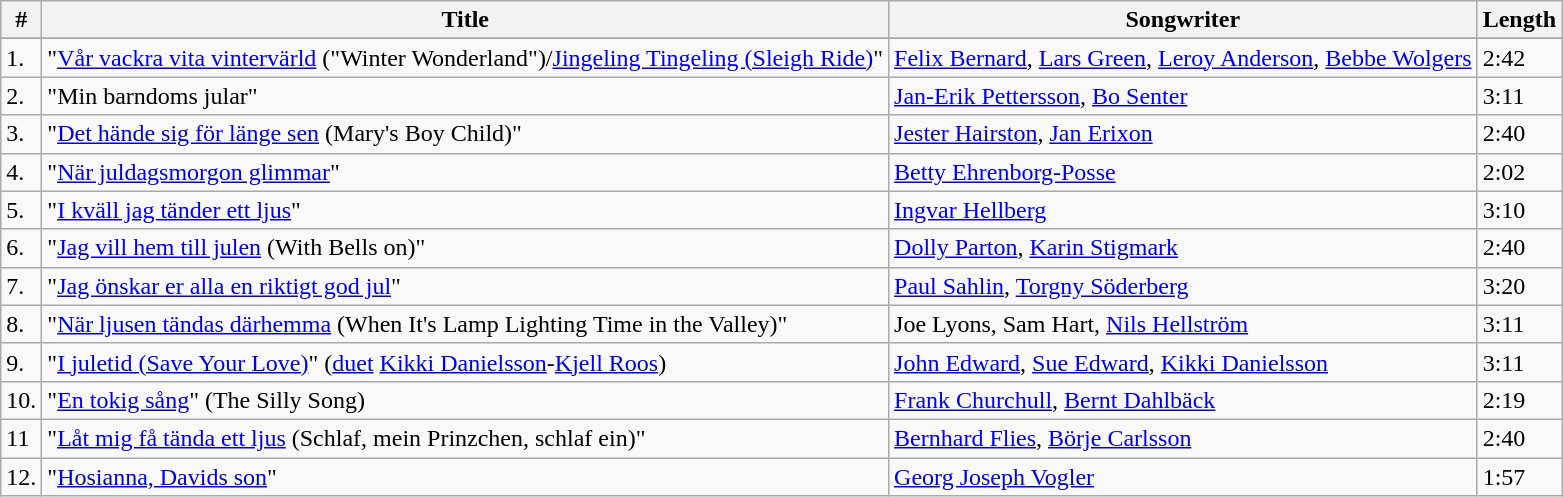<table class="wikitable">
<tr>
<th>#</th>
<th>Title</th>
<th>Songwriter</th>
<th>Length</th>
</tr>
<tr bgcolor="#ebf5ff">
</tr>
<tr>
<td>1.</td>
<td>"<a href='#'>Vår vackra vita vintervärld</a> ("Winter Wonderland")/<a href='#'>Jingeling Tingeling (Sleigh Ride)</a>"</td>
<td><a href='#'>Felix Bernard</a>, <a href='#'>Lars Green</a>, <a href='#'>Leroy Anderson</a>, <a href='#'>Bebbe Wolgers</a></td>
<td>2:42</td>
</tr>
<tr>
<td>2.</td>
<td>"Min barndoms jular"</td>
<td><a href='#'>Jan-Erik Pettersson</a>, <a href='#'>Bo Senter</a></td>
<td>3:11</td>
</tr>
<tr>
<td>3.</td>
<td>"<a href='#'>Det hände sig för länge sen</a> (Mary's Boy Child)"</td>
<td><a href='#'>Jester Hairston</a>, <a href='#'>Jan Erixon</a></td>
<td>2:40</td>
</tr>
<tr>
<td>4.</td>
<td>"<a href='#'>När juldagsmorgon glimmar</a>"</td>
<td><a href='#'>Betty Ehrenborg-Posse</a></td>
<td>2:02</td>
</tr>
<tr>
<td>5.</td>
<td>"<a href='#'>I kväll jag tänder ett ljus</a>"</td>
<td><a href='#'>Ingvar Hellberg</a></td>
<td>3:10</td>
</tr>
<tr>
<td>6.</td>
<td>"<a href='#'>Jag vill hem till julen</a> (With Bells on)"</td>
<td><a href='#'>Dolly Parton</a>, <a href='#'>Karin Stigmark</a></td>
<td>2:40</td>
</tr>
<tr>
<td>7.</td>
<td>"<a href='#'>Jag önskar er alla en riktigt god jul</a>"</td>
<td><a href='#'>Paul Sahlin</a>, <a href='#'>Torgny Söderberg</a></td>
<td>3:20</td>
</tr>
<tr>
<td>8.</td>
<td>"<a href='#'>När ljusen tändas därhemma</a> (When It's Lamp Lighting Time in the Valley)"</td>
<td>Joe Lyons, Sam Hart, <a href='#'>Nils Hellström</a></td>
<td>3:11</td>
</tr>
<tr>
<td>9.</td>
<td>"<a href='#'>I juletid (Save Your Love)</a>" (<a href='#'>duet</a> <a href='#'>Kikki Danielsson</a>-<a href='#'>Kjell Roos</a>)</td>
<td><a href='#'>John Edward</a>, <a href='#'>Sue Edward</a>, <a href='#'>Kikki Danielsson</a></td>
<td>3:11</td>
</tr>
<tr>
<td>10.</td>
<td>"<a href='#'>En tokig sång</a>" (The Silly Song)</td>
<td><a href='#'>Frank Churchull</a>, <a href='#'>Bernt Dahlbäck</a></td>
<td>2:19</td>
</tr>
<tr>
<td>11</td>
<td>"<a href='#'>Låt mig få tända ett ljus</a> (Schlaf, mein Prinzchen, schlaf ein)"</td>
<td><a href='#'>Bernhard Flies</a>, <a href='#'>Börje Carlsson</a></td>
<td>2:40</td>
</tr>
<tr>
<td>12.</td>
<td>"<a href='#'>Hosianna, Davids son</a>"</td>
<td><a href='#'>Georg Joseph Vogler</a></td>
<td>1:57</td>
</tr>
</table>
